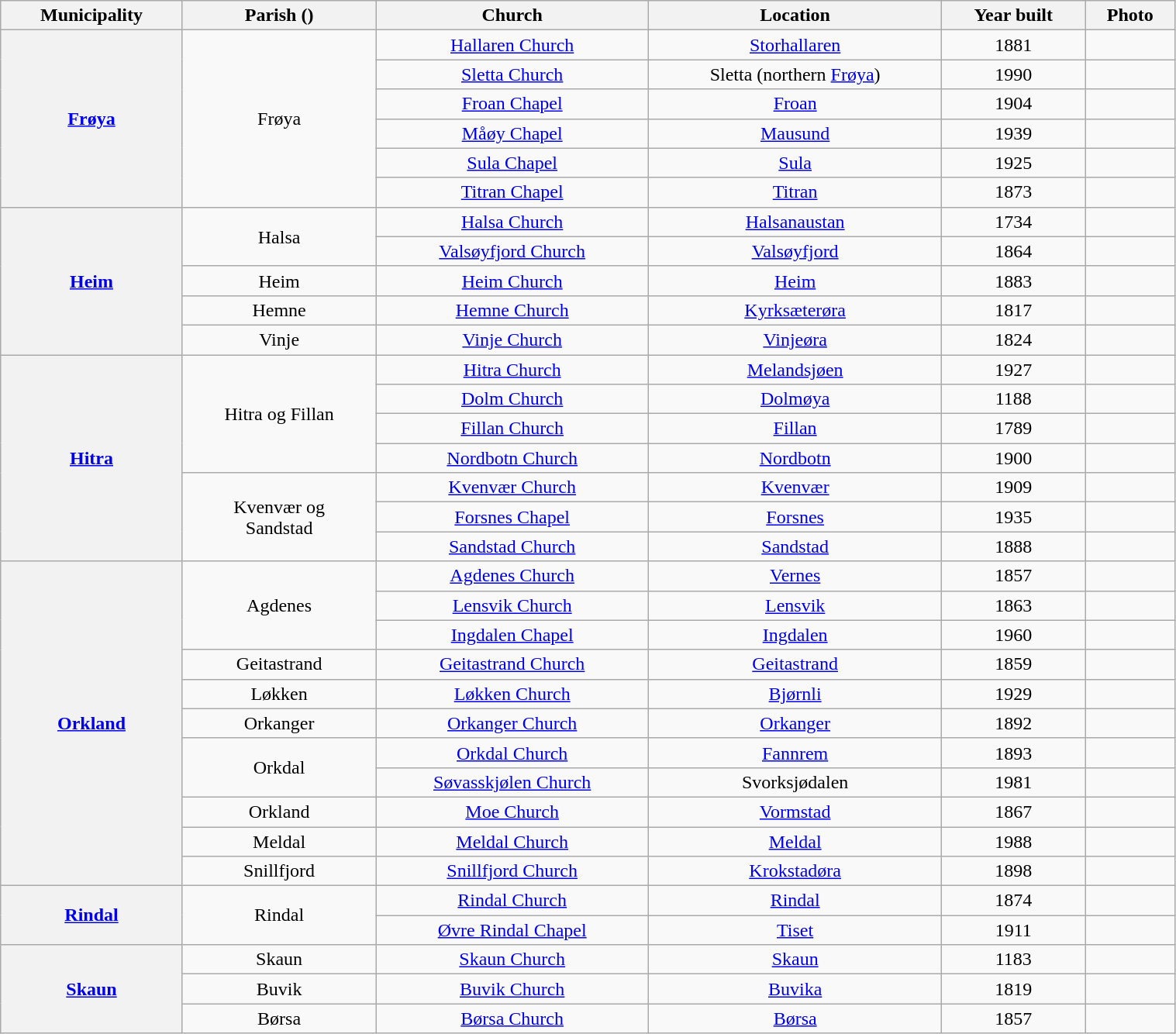<table class="wikitable" style="text-align: center; width: 80%;">
<tr>
<th>Municipality</th>
<th>Parish ()</th>
<th>Church</th>
<th>Location</th>
<th>Year built</th>
<th>Photo</th>
</tr>
<tr>
<th rowspan="6"><a href='#'>Frøya</a></th>
<td rowspan="6">Frøya</td>
<td><a href='#'>Hallaren Church</a></td>
<td><a href='#'>Storhallaren</a></td>
<td>1881</td>
<td></td>
</tr>
<tr>
<td><a href='#'>Sletta Church</a></td>
<td>Sletta (northern <a href='#'>Frøya</a>)</td>
<td>1990</td>
<td></td>
</tr>
<tr>
<td><a href='#'>Froan Chapel</a></td>
<td><a href='#'>Froan</a></td>
<td>1904</td>
<td></td>
</tr>
<tr>
<td><a href='#'>Måøy Chapel</a></td>
<td><a href='#'>Mausund</a></td>
<td>1939</td>
<td></td>
</tr>
<tr>
<td><a href='#'>Sula Chapel</a></td>
<td><a href='#'>Sula</a></td>
<td>1925</td>
<td></td>
</tr>
<tr>
<td><a href='#'>Titran Chapel</a></td>
<td><a href='#'>Titran</a></td>
<td>1873</td>
<td></td>
</tr>
<tr>
<th rowspan="5"><a href='#'>Heim</a></th>
<td rowspan="2">Halsa</td>
<td><a href='#'>Halsa Church</a></td>
<td><a href='#'>Halsanaustan</a></td>
<td>1734</td>
<td></td>
</tr>
<tr>
<td><a href='#'>Valsøyfjord Church</a></td>
<td><a href='#'>Valsøyfjord</a></td>
<td>1864</td>
<td></td>
</tr>
<tr>
<td>Heim</td>
<td><a href='#'>Heim Church</a></td>
<td><a href='#'>Heim</a></td>
<td>1883</td>
<td></td>
</tr>
<tr>
<td>Hemne</td>
<td><a href='#'>Hemne Church</a></td>
<td><a href='#'>Kyrksæterøra</a></td>
<td>1817</td>
<td></td>
</tr>
<tr>
<td>Vinje</td>
<td><a href='#'>Vinje Church</a></td>
<td><a href='#'>Vinjeøra</a></td>
<td>1824</td>
<td></td>
</tr>
<tr>
<th rowspan="7"><a href='#'>Hitra</a></th>
<td rowspan="4">Hitra og Fillan</td>
<td><a href='#'>Hitra Church</a></td>
<td><a href='#'>Melandsjøen</a></td>
<td>1927</td>
<td></td>
</tr>
<tr>
<td><a href='#'>Dolm Church</a></td>
<td><a href='#'>Dolmøya</a></td>
<td>1188</td>
<td></td>
</tr>
<tr>
<td><a href='#'>Fillan Church</a></td>
<td><a href='#'>Fillan</a></td>
<td>1789</td>
<td></td>
</tr>
<tr>
<td><a href='#'>Nordbotn Church</a></td>
<td><a href='#'>Nordbotn</a></td>
<td>1900</td>
<td></td>
</tr>
<tr>
<td rowspan="3">Kvenvær og<br>Sandstad</td>
<td><a href='#'>Kvenvær Church</a></td>
<td><a href='#'>Kvenvær</a></td>
<td>1909</td>
<td></td>
</tr>
<tr>
<td><a href='#'>Forsnes Chapel</a></td>
<td><a href='#'>Forsnes</a></td>
<td>1935</td>
<td></td>
</tr>
<tr>
<td><a href='#'>Sandstad Church</a></td>
<td><a href='#'>Sandstad</a></td>
<td>1888</td>
<td></td>
</tr>
<tr>
<th rowspan="11"><a href='#'>Orkland</a></th>
<td rowspan="3">Agdenes</td>
<td><a href='#'>Agdenes Church</a></td>
<td><a href='#'>Vernes</a></td>
<td>1857</td>
<td></td>
</tr>
<tr>
<td><a href='#'>Lensvik Church</a></td>
<td><a href='#'>Lensvik</a></td>
<td>1863</td>
<td></td>
</tr>
<tr>
<td><a href='#'>Ingdalen Chapel</a></td>
<td><a href='#'>Ingdalen</a></td>
<td>1960</td>
<td></td>
</tr>
<tr>
<td>Geitastrand</td>
<td><a href='#'>Geitastrand Church</a></td>
<td><a href='#'>Geitastrand</a></td>
<td>1859</td>
<td></td>
</tr>
<tr>
<td>Løkken</td>
<td><a href='#'>Løkken Church</a></td>
<td><a href='#'>Bjørnli</a></td>
<td>1929</td>
<td></td>
</tr>
<tr>
<td>Orkanger</td>
<td><a href='#'>Orkanger Church</a></td>
<td><a href='#'>Orkanger</a></td>
<td>1892</td>
<td></td>
</tr>
<tr>
<td rowspan="2">Orkdal</td>
<td><a href='#'>Orkdal Church</a></td>
<td><a href='#'>Fannrem</a></td>
<td>1893</td>
<td></td>
</tr>
<tr>
<td><a href='#'>Søvasskjølen Church</a></td>
<td>Svorksjødalen</td>
<td>1981</td>
<td></td>
</tr>
<tr>
<td>Orkland</td>
<td><a href='#'>Moe Church</a></td>
<td><a href='#'>Vormstad</a></td>
<td>1867</td>
<td></td>
</tr>
<tr>
<td>Meldal</td>
<td><a href='#'>Meldal Church</a></td>
<td><a href='#'>Meldal</a></td>
<td>1988</td>
<td></td>
</tr>
<tr>
<td>Snillfjord</td>
<td><a href='#'>Snillfjord Church</a></td>
<td><a href='#'>Krokstadøra</a></td>
<td>1898</td>
<td></td>
</tr>
<tr>
<th rowspan="2"><a href='#'>Rindal</a></th>
<td rowspan="2">Rindal</td>
<td><a href='#'>Rindal Church</a></td>
<td><a href='#'>Rindal</a></td>
<td>1874</td>
<td></td>
</tr>
<tr>
<td><a href='#'>Øvre Rindal Chapel</a></td>
<td><a href='#'>Tiset</a></td>
<td>1911</td>
<td></td>
</tr>
<tr>
<th rowspan="3"><a href='#'>Skaun</a></th>
<td>Skaun</td>
<td><a href='#'>Skaun Church</a></td>
<td><a href='#'>Skaun</a></td>
<td>1183</td>
<td></td>
</tr>
<tr>
<td>Buvik</td>
<td><a href='#'>Buvik Church</a></td>
<td><a href='#'>Buvika</a></td>
<td>1819</td>
<td></td>
</tr>
<tr>
<td>Børsa</td>
<td><a href='#'>Børsa Church</a></td>
<td><a href='#'>Børsa</a></td>
<td>1857</td>
<td></td>
</tr>
</table>
